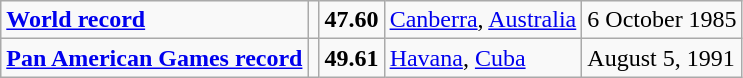<table class="wikitable">
<tr>
<td><strong><a href='#'>World record</a></strong></td>
<td></td>
<td><strong>47.60</strong></td>
<td><a href='#'>Canberra</a>, <a href='#'>Australia</a></td>
<td>6 October 1985</td>
</tr>
<tr>
<td><strong><a href='#'>Pan American Games record</a></strong></td>
<td></td>
<td><strong>49.61</strong></td>
<td><a href='#'>Havana</a>, <a href='#'>Cuba</a></td>
<td>August 5, 1991</td>
</tr>
</table>
